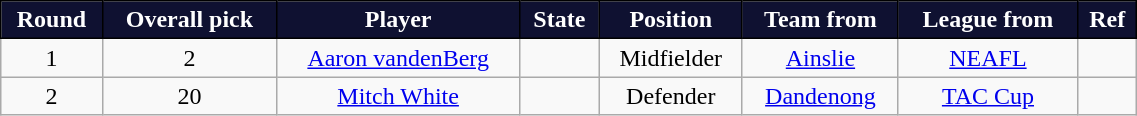<table class="wikitable" style="text-align:center; font-size:100%; width:60%;">
<tr style="color:#FFFFFF;">
<th style="background:#0F1131; border: solid black 1px;">Round</th>
<th style="background:#0F1131; border: solid black 1px;">Overall pick</th>
<th style="background:#0F1131; border: solid black 1px;">Player</th>
<th style="background:#0F1131; border: solid black 1px;">State</th>
<th style="background:#0F1131; border: solid black 1px;">Position</th>
<th style="background:#0F1131; border: solid black 1px;">Team from</th>
<th style="background:#0F1131; border: solid black 1px;">League from</th>
<th style="background:#0F1131; border: solid black 1px;">Ref</th>
</tr>
<tr>
<td>1</td>
<td>2</td>
<td><a href='#'>Aaron vandenBerg</a></td>
<td></td>
<td>Midfielder</td>
<td><a href='#'>Ainslie</a></td>
<td><a href='#'>NEAFL</a></td>
<td></td>
</tr>
<tr>
<td>2</td>
<td>20</td>
<td><a href='#'>Mitch White</a></td>
<td></td>
<td>Defender</td>
<td><a href='#'>Dandenong</a></td>
<td><a href='#'>TAC Cup</a></td>
<td></td>
</tr>
</table>
